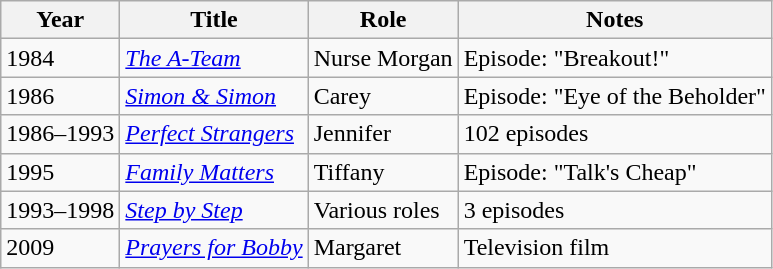<table class="wikitable sortable">
<tr>
<th>Year</th>
<th>Title</th>
<th>Role</th>
<th>Notes</th>
</tr>
<tr>
<td>1984</td>
<td><em><a href='#'>The A-Team</a></em></td>
<td>Nurse Morgan</td>
<td>Episode: "Breakout!"</td>
</tr>
<tr>
<td>1986</td>
<td><em><a href='#'>Simon & Simon</a></em></td>
<td>Carey</td>
<td>Episode: "Eye of the Beholder"</td>
</tr>
<tr>
<td>1986–1993</td>
<td><a href='#'><em>Perfect Strangers</em></a></td>
<td>Jennifer</td>
<td>102 episodes</td>
</tr>
<tr>
<td>1995</td>
<td><em><a href='#'>Family Matters</a></em></td>
<td>Tiffany</td>
<td>Episode: "Talk's Cheap"</td>
</tr>
<tr>
<td>1993–1998</td>
<td><a href='#'><em>Step by Step</em></a></td>
<td>Various roles</td>
<td>3 episodes</td>
</tr>
<tr>
<td>2009</td>
<td><em><a href='#'>Prayers for Bobby</a></em></td>
<td>Margaret</td>
<td>Television film</td>
</tr>
</table>
